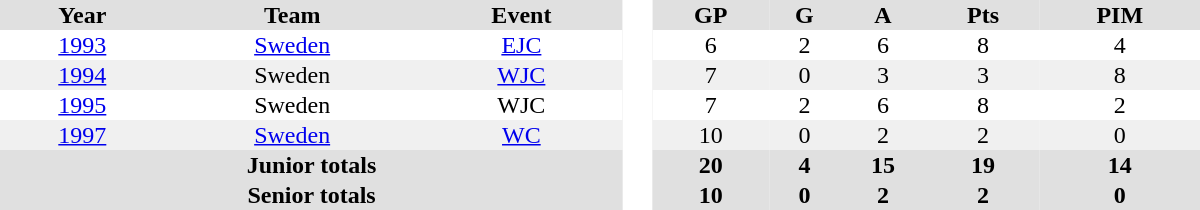<table border="0" cellpadding="1" cellspacing="0" style="text-align:center; width:50em">
<tr ALIGN="center" bgcolor="#e0e0e0">
<th>Year</th>
<th>Team</th>
<th>Event</th>
<th rowspan="99" bgcolor="#ffffff"> </th>
<th>GP</th>
<th>G</th>
<th>A</th>
<th>Pts</th>
<th>PIM</th>
</tr>
<tr>
<td><a href='#'>1993</a></td>
<td><a href='#'>Sweden</a></td>
<td><a href='#'>EJC</a></td>
<td>6</td>
<td>2</td>
<td>6</td>
<td>8</td>
<td>4</td>
</tr>
<tr bgcolor="#f0f0f0">
<td><a href='#'>1994</a></td>
<td>Sweden</td>
<td><a href='#'>WJC</a></td>
<td>7</td>
<td>0</td>
<td>3</td>
<td>3</td>
<td>8</td>
</tr>
<tr>
<td><a href='#'>1995</a></td>
<td>Sweden</td>
<td>WJC</td>
<td>7</td>
<td>2</td>
<td>6</td>
<td>8</td>
<td>2</td>
</tr>
<tr bgcolor="#f0f0f0">
<td><a href='#'>1997</a></td>
<td><a href='#'>Sweden</a></td>
<td><a href='#'>WC</a></td>
<td>10</td>
<td>0</td>
<td>2</td>
<td>2</td>
<td>0</td>
</tr>
<tr bgcolor="#e0e0e0">
<th colspan=3>Junior totals</th>
<th>20</th>
<th>4</th>
<th>15</th>
<th>19</th>
<th>14</th>
</tr>
<tr bgcolor="#e0e0e0">
<th colspan=3>Senior totals</th>
<th>10</th>
<th>0</th>
<th>2</th>
<th>2</th>
<th>0</th>
</tr>
</table>
